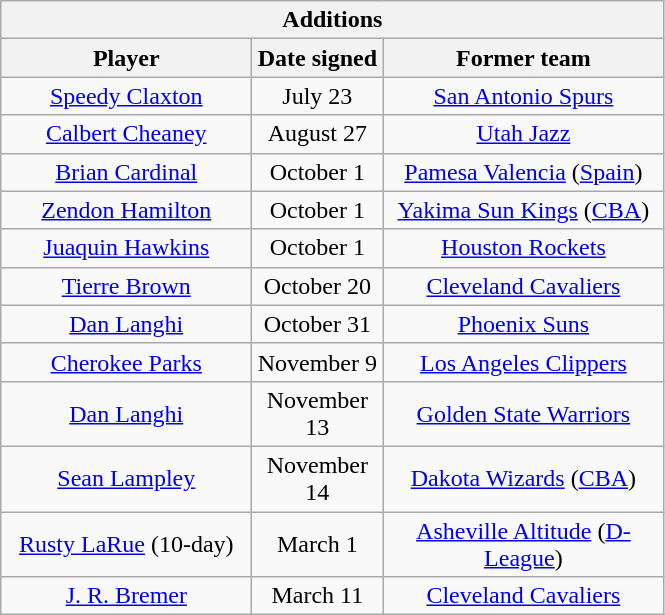<table class="wikitable" style="text-align:center">
<tr>
<th colspan=3>Additions</th>
</tr>
<tr>
<th style="width:160px">Player</th>
<th style="width:80px">Date signed</th>
<th style="width:180px">Former team</th>
</tr>
<tr>
<td><a href='#'>Speedy Claxton</a></td>
<td>July 23</td>
<td><a href='#'>San Antonio Spurs</a></td>
</tr>
<tr>
<td><a href='#'>Calbert Cheaney</a></td>
<td>August 27</td>
<td><a href='#'>Utah Jazz</a></td>
</tr>
<tr>
<td><a href='#'>Brian Cardinal</a></td>
<td>October 1</td>
<td><a href='#'>Pamesa Valencia</a> (<a href='#'>Spain</a>)</td>
</tr>
<tr>
<td><a href='#'>Zendon Hamilton</a></td>
<td>October 1</td>
<td><a href='#'>Yakima Sun Kings</a> (<a href='#'>CBA</a>)</td>
</tr>
<tr>
<td><a href='#'>Juaquin Hawkins</a></td>
<td>October 1</td>
<td><a href='#'>Houston Rockets</a></td>
</tr>
<tr>
<td><a href='#'>Tierre Brown</a></td>
<td>October 20</td>
<td><a href='#'>Cleveland Cavaliers</a></td>
</tr>
<tr>
<td><a href='#'>Dan Langhi</a></td>
<td>October 31</td>
<td><a href='#'>Phoenix Suns</a></td>
</tr>
<tr>
<td><a href='#'>Cherokee Parks</a></td>
<td>November 9</td>
<td><a href='#'>Los Angeles Clippers</a></td>
</tr>
<tr>
<td><a href='#'>Dan Langhi</a></td>
<td>November 13</td>
<td><a href='#'>Golden State Warriors</a></td>
</tr>
<tr>
<td><a href='#'>Sean Lampley</a></td>
<td>November 14</td>
<td><a href='#'>Dakota Wizards</a> (<a href='#'>CBA</a>)</td>
</tr>
<tr>
<td><a href='#'>Rusty LaRue</a> (10-day)</td>
<td>March 1</td>
<td><a href='#'>Asheville Altitude</a> (<a href='#'>D-League</a>)</td>
</tr>
<tr>
<td><a href='#'>J. R. Bremer</a></td>
<td>March 11</td>
<td><a href='#'>Cleveland Cavaliers</a></td>
</tr>
</table>
